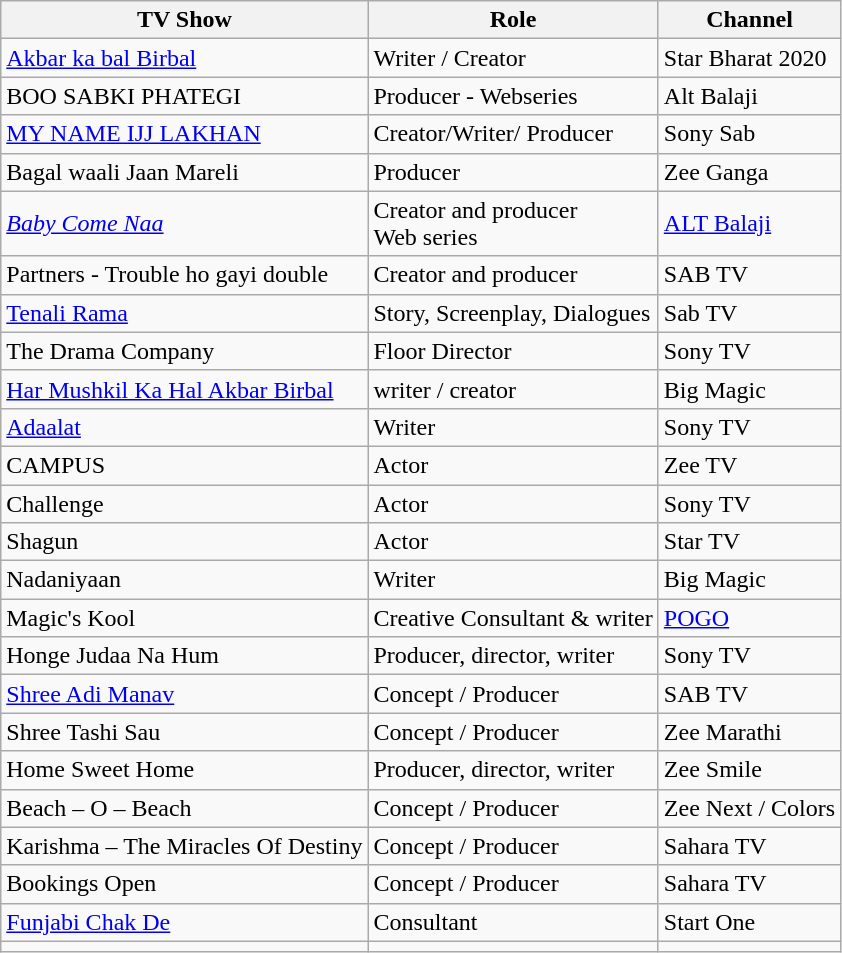<table class="wikitable">
<tr>
<th>TV Show</th>
<th>Role</th>
<th>Channel</th>
</tr>
<tr>
<td><a href='#'>Akbar ka bal Birbal</a></td>
<td>Writer / Creator</td>
<td>Star Bharat 2020</td>
</tr>
<tr>
<td>BOO SABKI PHATEGI</td>
<td>Producer - Webseries</td>
<td>Alt Balaji</td>
</tr>
<tr>
<td><a href='#'>MY NAME IJJ LAKHAN</a></td>
<td>Creator/Writer/ Producer</td>
<td>Sony Sab</td>
</tr>
<tr>
<td>Bagal waali Jaan Mareli</td>
<td>Producer</td>
<td>Zee Ganga</td>
</tr>
<tr>
<td><em><a href='#'>Baby Come Naa</a></em></td>
<td>Creator and producer<br>Web series</td>
<td><a href='#'>ALT Balaji</a></td>
</tr>
<tr>
<td>Partners - Trouble ho gayi double</td>
<td>Creator and producer</td>
<td>SAB TV</td>
</tr>
<tr>
<td><a href='#'>Tenali Rama</a></td>
<td>Story, Screenplay, Dialogues</td>
<td>Sab TV</td>
</tr>
<tr>
<td>The Drama Company</td>
<td>Floor Director</td>
<td>Sony TV</td>
</tr>
<tr>
<td><a href='#'>Har Mushkil Ka Hal Akbar Birbal</a></td>
<td>writer / creator</td>
<td>Big Magic</td>
</tr>
<tr>
<td><a href='#'>Adaalat</a></td>
<td>Writer</td>
<td>Sony TV</td>
</tr>
<tr>
<td>CAMPUS</td>
<td>Actor</td>
<td>Zee TV</td>
</tr>
<tr>
<td>Challenge</td>
<td>Actor</td>
<td>Sony TV</td>
</tr>
<tr>
<td>Shagun</td>
<td>Actor</td>
<td>Star TV</td>
</tr>
<tr>
<td>Nadaniyaan</td>
<td>Writer</td>
<td>Big Magic</td>
</tr>
<tr>
<td>Magic's Kool</td>
<td>Creative Consultant & writer</td>
<td><a href='#'>POGO</a></td>
</tr>
<tr>
<td>Honge Judaa Na Hum</td>
<td>Producer, director, writer</td>
<td>Sony TV</td>
</tr>
<tr>
<td><a href='#'>Shree Adi Manav</a></td>
<td>Concept / Producer</td>
<td>SAB TV</td>
</tr>
<tr>
<td>Shree Tashi Sau</td>
<td>Concept / Producer</td>
<td>Zee Marathi</td>
</tr>
<tr>
<td>Home Sweet Home</td>
<td>Producer, director, writer</td>
<td>Zee Smile</td>
</tr>
<tr>
<td>Beach – O – Beach</td>
<td>Concept / Producer</td>
<td>Zee Next / Colors</td>
</tr>
<tr>
<td>Karishma – The Miracles Of Destiny</td>
<td>Concept / Producer</td>
<td>Sahara TV</td>
</tr>
<tr>
<td>Bookings Open</td>
<td>Concept / Producer</td>
<td>Sahara TV</td>
</tr>
<tr>
<td><a href='#'>Funjabi Chak De</a></td>
<td>Consultant</td>
<td>Start One</td>
</tr>
<tr>
<td></td>
<td></td>
<td></td>
</tr>
</table>
